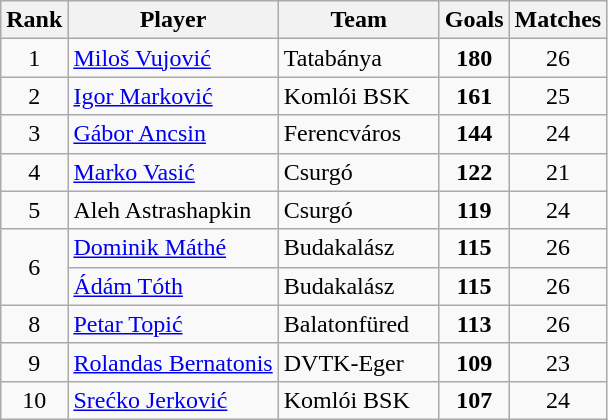<table class="wikitable" style="text-align:center">
<tr>
<th>Rank</th>
<th>Player</th>
<th width="100">Team</th>
<th>Goals</th>
<th>Matches</th>
</tr>
<tr>
<td rowspan="1">1</td>
<td align="left"> <a href='#'>Miloš Vujović</a></td>
<td align="left">Tatabánya</td>
<td><strong>180</strong></td>
<td>26</td>
</tr>
<tr>
<td rowspan="1">2</td>
<td align="left"> <a href='#'>Igor Marković</a></td>
<td align="left">Komlói BSK</td>
<td><strong>161</strong></td>
<td>25</td>
</tr>
<tr>
<td rowspan="1">3</td>
<td align="left"> <a href='#'>Gábor Ancsin</a></td>
<td align="left">Ferencváros</td>
<td><strong>144</strong></td>
<td>24</td>
</tr>
<tr>
<td rowspan="1">4</td>
<td align="left"> <a href='#'>Marko Vasić</a></td>
<td align="left">Csurgó</td>
<td><strong>122</strong></td>
<td>21</td>
</tr>
<tr>
<td rowspan="1">5</td>
<td align="left"> Aleh Astrashapkin</td>
<td align="left">Csurgó</td>
<td><strong>119</strong></td>
<td>24</td>
</tr>
<tr>
<td rowspan="2">6</td>
<td align="left"> <a href='#'>Dominik Máthé</a></td>
<td align="left">Budakalász</td>
<td><strong>115</strong></td>
<td>26</td>
</tr>
<tr>
<td align="left"> <a href='#'>Ádám Tóth</a></td>
<td align="left">Budakalász</td>
<td><strong>115</strong></td>
<td>26</td>
</tr>
<tr>
<td rowspan="1">8</td>
<td align="left"> <a href='#'>Petar Topić</a></td>
<td align="left">Balatonfüred</td>
<td><strong>113</strong></td>
<td>26</td>
</tr>
<tr>
<td rowspan="1">9</td>
<td align="left"> <a href='#'>Rolandas Bernatonis</a></td>
<td align="left">DVTK-Eger</td>
<td><strong>109</strong></td>
<td>23</td>
</tr>
<tr>
<td rowspan="1">10</td>
<td align="left"> <a href='#'>Srećko Jerković</a></td>
<td align="left">Komlói BSK</td>
<td><strong>107</strong></td>
<td>24</td>
</tr>
</table>
